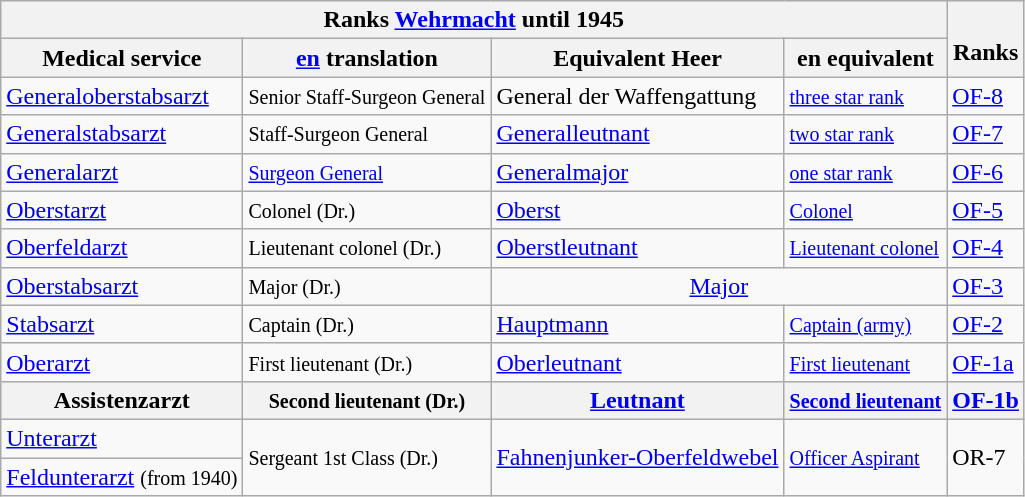<table class="wikitable">
<tr>
<th colspan="4">Ranks <a href='#'>Wehrmacht</a> until 1945</th>
<th rowspan="2"><br>Ranks</th>
</tr>
<tr align="center">
<th>Medical service</th>
<th><a href='#'>en</a> translation</th>
<th>Equivalent Heer</th>
<th>en equivalent</th>
</tr>
<tr>
<td><a href='#'>Generaloberstabsarzt</a></td>
<td><small>Senior Staff-Surgeon General</small></td>
<td>General der Waffengattung</td>
<td><small><a href='#'>three star rank</a></small></td>
<td><a href='#'>OF-8</a></td>
</tr>
<tr>
<td><a href='#'>Generalstabsarzt</a></td>
<td><small>Staff-Surgeon General</small></td>
<td><a href='#'>Generalleutnant</a></td>
<td><small><a href='#'>two star rank</a></small></td>
<td><a href='#'>OF-7</a></td>
</tr>
<tr>
<td><a href='#'>Generalarzt</a></td>
<td><small><a href='#'>Surgeon General</a></small></td>
<td><a href='#'>Generalmajor</a></td>
<td><small><a href='#'>one star rank</a></small></td>
<td><a href='#'>OF-6</a></td>
</tr>
<tr>
<td><a href='#'>Oberstarzt</a></td>
<td><small>Colonel (Dr.)</small></td>
<td><a href='#'>Oberst</a></td>
<td><small><a href='#'>Colonel</a></small></td>
<td><a href='#'>OF-5</a></td>
</tr>
<tr>
<td><a href='#'>Oberfeldarzt</a></td>
<td><small>Lieutenant colonel (Dr.)</small></td>
<td><a href='#'>Oberstleutnant</a></td>
<td><small><a href='#'>Lieutenant colonel</a></small></td>
<td><a href='#'>OF-4</a></td>
</tr>
<tr>
<td><a href='#'>Oberstabsarzt</a></td>
<td><small>Major (Dr.)</small></td>
<td colspan="2" style="text-align:center;"><a href='#'>Major</a></td>
<td><a href='#'>OF-3</a></td>
</tr>
<tr>
<td><a href='#'>Stabsarzt</a></td>
<td><small>Captain (Dr.)</small></td>
<td><a href='#'>Hauptmann</a></td>
<td><small><a href='#'>Captain (army)</a></small></td>
<td><a href='#'>OF-2</a></td>
</tr>
<tr>
<td><a href='#'>Oberarzt</a></td>
<td><small>First lieutenant (Dr.)</small></td>
<td><a href='#'>Oberleutnant</a></td>
<td><small><a href='#'>First lieutenant</a></small></td>
<td><a href='#'>OF-1a</a></td>
</tr>
<tr>
<th><span><strong>Assistenzarzt</strong></span></th>
<th><small>Second lieutenant (Dr.)</small></th>
<th><a href='#'>Leutnant</a></th>
<th><small><a href='#'>Second lieutenant</a></small></th>
<th><a href='#'>OF-1b</a></th>
</tr>
<tr>
<td><a href='#'>Unterarzt</a></td>
<td rowspan="2"><small>Sergeant 1st Class (Dr.)</small></td>
<td rowspan="2"><a href='#'>Fahnenjunker-Oberfeldwebel</a></td>
<td rowspan="2"><small><a href='#'>Officer Aspirant</a></small></td>
<td rowspan="2">OR-7</td>
</tr>
<tr>
<td><a href='#'>Feldunterarzt</a> <small>(from 1940)</small></td>
</tr>
</table>
